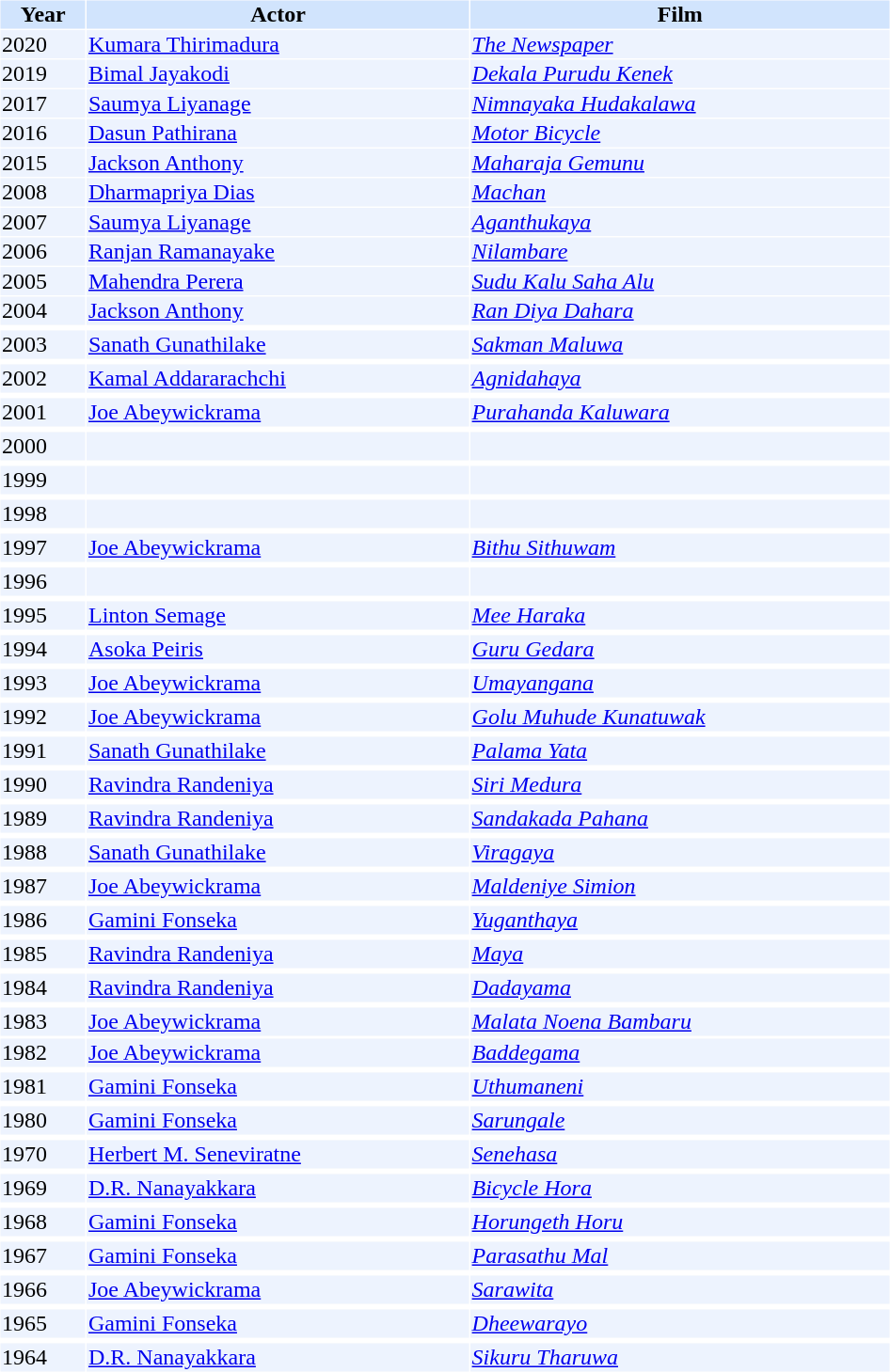<table cellspacing="1" cellpadding="1" border="0" width="50%">
<tr bgcolor="#d1e4fd">
<th>Year</th>
<th>Actor</th>
<th>Film</th>
</tr>
<tr bgcolor=#edf3fe>
<td>2020</td>
<td><a href='#'>Kumara Thirimadura</a></td>
<td><em><a href='#'>The Newspaper</a></em></td>
</tr>
<tr bgcolor=#edf3fe>
<td>2019</td>
<td><a href='#'>Bimal Jayakodi</a></td>
<td><em><a href='#'>Dekala Purudu Kenek</a></em></td>
</tr>
<tr bgcolor=#edf3fe>
<td>2017</td>
<td><a href='#'>Saumya Liyanage</a></td>
<td><em><a href='#'>Nimnayaka Hudakalawa</a></em></td>
</tr>
<tr bgcolor=#edf3fe>
<td>2016</td>
<td><a href='#'>Dasun Pathirana</a></td>
<td><em><a href='#'>Motor Bicycle</a></em></td>
</tr>
<tr bgcolor=#edf3fe>
<td>2015</td>
<td><a href='#'>Jackson Anthony</a></td>
<td><em><a href='#'>Maharaja Gemunu</a></em></td>
</tr>
<tr bgcolor=#edf3fe>
<td>2008</td>
<td><a href='#'>Dharmapriya Dias</a></td>
<td><em><a href='#'>Machan</a></em></td>
</tr>
<tr bgcolor=#edf3fe>
<td>2007</td>
<td><a href='#'>Saumya Liyanage</a></td>
<td><em><a href='#'>Aganthukaya</a></em></td>
</tr>
<tr bgcolor=#edf3fe>
<td>2006</td>
<td><a href='#'>Ranjan Ramanayake</a></td>
<td><em><a href='#'>Nilambare</a></em></td>
</tr>
<tr bgcolor=#edf3fe>
<td>2005</td>
<td><a href='#'>Mahendra Perera</a></td>
<td><em><a href='#'>Sudu Kalu Saha Alu</a></em></td>
</tr>
<tr bgcolor=#edf3fe>
<td>2004</td>
<td><a href='#'>Jackson Anthony</a></td>
<td><em><a href='#'>Ran Diya Dahara</a></em></td>
</tr>
<tr>
<td></td>
</tr>
<tr bgcolor=#edf3fe>
<td>2003</td>
<td><a href='#'>Sanath Gunathilake</a></td>
<td><em><a href='#'>Sakman Maluwa</a></em></td>
</tr>
<tr>
<td></td>
</tr>
<tr bgcolor=#edf3fe>
<td>2002</td>
<td><a href='#'>Kamal Addararachchi</a></td>
<td><em><a href='#'>Agnidahaya</a></em></td>
</tr>
<tr>
<td></td>
</tr>
<tr bgcolor=#edf3fe>
<td>2001</td>
<td><a href='#'>Joe Abeywickrama</a></td>
<td><em><a href='#'>Purahanda Kaluwara</a></em></td>
</tr>
<tr>
<td></td>
</tr>
<tr bgcolor=#edf3fe>
<td>2000</td>
<td></td>
<td></td>
</tr>
<tr>
<td></td>
</tr>
<tr bgcolor=#edf3fe>
<td>1999</td>
<td></td>
<td></td>
</tr>
<tr>
<td></td>
</tr>
<tr bgcolor=#edf3fe>
<td>1998</td>
<td></td>
<td></td>
</tr>
<tr>
<td></td>
</tr>
<tr bgcolor=#edf3fe>
<td>1997</td>
<td><a href='#'>Joe Abeywickrama</a></td>
<td><em><a href='#'>Bithu Sithuwam</a></em></td>
</tr>
<tr>
<td></td>
</tr>
<tr bgcolor=#edf3fe>
<td>1996</td>
<td></td>
<td></td>
</tr>
<tr>
<td></td>
</tr>
<tr bgcolor=#edf3fe>
<td>1995</td>
<td><a href='#'>Linton Semage</a></td>
<td><em><a href='#'>Mee Haraka</a></em></td>
</tr>
<tr>
<td></td>
</tr>
<tr bgcolor=#edf3fe>
<td>1994</td>
<td><a href='#'>Asoka Peiris</a></td>
<td><em><a href='#'>Guru Gedara</a></em></td>
</tr>
<tr>
<td></td>
</tr>
<tr bgcolor=#edf3fe>
<td>1993</td>
<td><a href='#'>Joe Abeywickrama</a></td>
<td><em><a href='#'>Umayangana</a></em></td>
</tr>
<tr>
<td></td>
</tr>
<tr bgcolor=#edf3fe>
<td>1992</td>
<td><a href='#'>Joe Abeywickrama</a></td>
<td><em><a href='#'>Golu Muhude Kunatuwak</a></em></td>
</tr>
<tr>
<td></td>
</tr>
<tr bgcolor=#edf3fe>
<td>1991</td>
<td><a href='#'>Sanath Gunathilake</a></td>
<td><em><a href='#'>Palama Yata</a></em></td>
</tr>
<tr>
<td></td>
</tr>
<tr bgcolor=#edf3fe>
<td>1990</td>
<td><a href='#'>Ravindra Randeniya</a></td>
<td><em><a href='#'>Siri Medura</a></em></td>
</tr>
<tr>
<td></td>
</tr>
<tr bgcolor=#edf3fe>
<td>1989</td>
<td><a href='#'>Ravindra Randeniya</a></td>
<td><em><a href='#'>Sandakada Pahana</a></em></td>
</tr>
<tr>
<td></td>
</tr>
<tr bgcolor=#edf3fe>
<td>1988</td>
<td><a href='#'>Sanath Gunathilake</a></td>
<td><em><a href='#'>Viragaya</a></em></td>
</tr>
<tr>
<td></td>
</tr>
<tr bgcolor=#edf3fe>
<td>1987</td>
<td><a href='#'>Joe Abeywickrama</a></td>
<td><em><a href='#'>Maldeniye Simion</a></em></td>
</tr>
<tr>
<td></td>
</tr>
<tr bgcolor=#edf3fe>
<td>1986</td>
<td><a href='#'>Gamini Fonseka</a></td>
<td><em><a href='#'>Yuganthaya</a></em></td>
</tr>
<tr>
<td></td>
</tr>
<tr bgcolor=#edf3fe>
<td>1985</td>
<td><a href='#'>Ravindra Randeniya</a></td>
<td><em><a href='#'>Maya</a></em></td>
</tr>
<tr>
<td></td>
</tr>
<tr bgcolor=#edf3fe>
<td>1984</td>
<td><a href='#'>Ravindra Randeniya</a></td>
<td><em><a href='#'>Dadayama</a></em></td>
</tr>
<tr>
<td></td>
</tr>
<tr bgcolor=#edf3fe>
<td>1983</td>
<td><a href='#'>Joe Abeywickrama</a></td>
<td><em><a href='#'>Malata Noena Bambaru</a></em> </td>
</tr>
<tr>
</tr>
<tr bgcolor=#edf3fe>
<td>1982</td>
<td><a href='#'>Joe Abeywickrama</a></td>
<td><em><a href='#'>Baddegama</a></em></td>
</tr>
<tr>
<td></td>
</tr>
<tr bgcolor=#edf3fe>
<td>1981</td>
<td><a href='#'>Gamini Fonseka</a></td>
<td><em><a href='#'>Uthumaneni</a></em></td>
</tr>
<tr>
<td></td>
</tr>
<tr bgcolor=#edf3fe>
<td>1980</td>
<td><a href='#'>Gamini Fonseka</a></td>
<td><em><a href='#'>Sarungale</a></em></td>
</tr>
<tr>
<td></td>
</tr>
<tr bgcolor=#edf3fe>
<td>1970</td>
<td><a href='#'>Herbert M. Seneviratne</a></td>
<td><em><a href='#'>Senehasa</a></em></td>
</tr>
<tr>
<td></td>
<td></td>
</tr>
<tr bgcolor=#edf3fe>
<td>1969</td>
<td><a href='#'>D.R. Nanayakkara</a></td>
<td><em><a href='#'>Bicycle Hora</a></em></td>
</tr>
<tr>
<td></td>
<td></td>
</tr>
<tr bgcolor=#edf3fe>
<td>1968</td>
<td><a href='#'>Gamini Fonseka</a></td>
<td><em><a href='#'>Horungeth Horu</a></em></td>
</tr>
<tr>
<td></td>
<td></td>
</tr>
<tr bgcolor=#edf3fe>
<td>1967</td>
<td><a href='#'>Gamini Fonseka</a></td>
<td><em><a href='#'>Parasathu Mal</a></em></td>
</tr>
<tr>
<td></td>
<td></td>
</tr>
<tr bgcolor=#edf3fe>
<td>1966</td>
<td><a href='#'>Joe Abeywickrama</a></td>
<td><em><a href='#'>Sarawita</a></em></td>
</tr>
<tr>
<td></td>
<td></td>
</tr>
<tr bgcolor=#edf3fe>
<td>1965</td>
<td><a href='#'>Gamini Fonseka</a></td>
<td><em><a href='#'>Dheewarayo</a></em></td>
</tr>
<tr>
<td></td>
<td></td>
</tr>
<tr bgcolor=#edf3fe>
<td>1964</td>
<td><a href='#'>D.R. Nanayakkara</a></td>
<td><em><a href='#'>Sikuru Tharuwa</a></em></td>
</tr>
<tr>
<td></td>
</tr>
</table>
